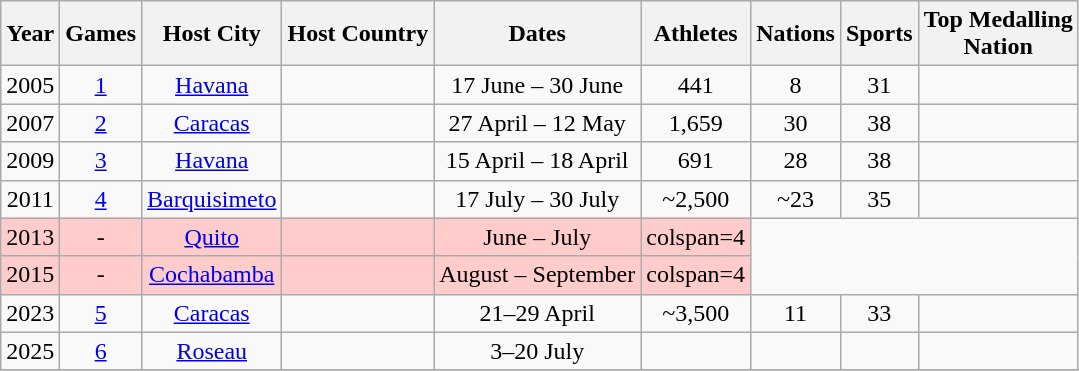<table class="wikitable" style="text-align:center">
<tr>
<th>Year</th>
<th>Games</th>
<th>Host City</th>
<th>Host Country</th>
<th>Dates</th>
<th>Athletes</th>
<th>Nations</th>
<th>Sports</th>
<th>Top Medalling<br>Nation</th>
</tr>
<tr>
<td>2005</td>
<td><a href='#'>1</a></td>
<td><a href='#'>Havana</a></td>
<td align="left"></td>
<td>17 June – 30 June</td>
<td>441</td>
<td>8</td>
<td>31</td>
<td align="left"></td>
</tr>
<tr>
<td>2007</td>
<td><a href='#'>2</a></td>
<td><a href='#'>Caracas</a></td>
<td align="left"></td>
<td>27 April – 12 May</td>
<td>1,659</td>
<td>30</td>
<td>38</td>
<td align="left"></td>
</tr>
<tr>
<td>2009</td>
<td><a href='#'>3</a></td>
<td><a href='#'>Havana</a></td>
<td align="left"></td>
<td>15 April – 18 April</td>
<td>691</td>
<td>28</td>
<td>38</td>
<td align="left"></td>
</tr>
<tr>
<td>2011</td>
<td><a href='#'>4</a></td>
<td><a href='#'>Barquisimeto</a></td>
<td align="left"></td>
<td>17 July – 30 July</td>
<td>~2,500</td>
<td>~23</td>
<td>35</td>
<td align="left"></td>
</tr>
<tr bgcolor=#FFCCCC>
<td>2013</td>
<td>-</td>
<td><a href='#'>Quito</a></td>
<td align="left"></td>
<td>June – July</td>
<td>colspan=4 </td>
</tr>
<tr bgcolor=#FFCCCC>
<td>2015</td>
<td>-</td>
<td><a href='#'>Cochabamba</a></td>
<td align="left"></td>
<td>August – September</td>
<td>colspan=4 </td>
</tr>
<tr>
<td>2023</td>
<td><a href='#'>5</a></td>
<td><a href='#'>Caracas</a></td>
<td align="left"></td>
<td>21–29 April</td>
<td>~3,500</td>
<td>11</td>
<td>33</td>
<td align="left"></td>
</tr>
<tr>
<td>2025</td>
<td><a href='#'>6</a></td>
<td><a href='#'>Roseau</a></td>
<td></td>
<td>3–20 July</td>
<td></td>
<td></td>
<td></td>
<td></td>
</tr>
<tr>
</tr>
</table>
